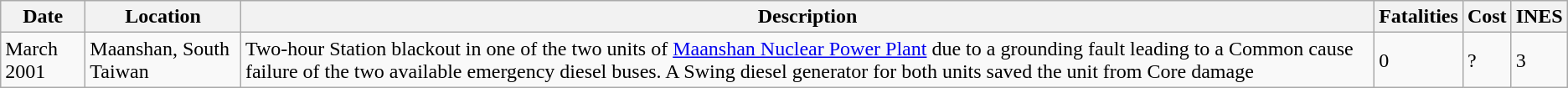<table class="wikitable sortable">
<tr>
<th>Date</th>
<th>Location</th>
<th>Description</th>
<th>Fatalities</th>
<th>Cost</th>
<th>INES</th>
</tr>
<tr>
<td>March 2001</td>
<td>Maanshan, South Taiwan</td>
<td>Two-hour Station blackout in one of the two units of <a href='#'>Maanshan Nuclear Power Plant</a> due to a grounding fault leading to a Common cause failure of the two available emergency diesel buses. A Swing diesel generator for both units saved the unit from Core damage</td>
<td>0</td>
<td>?</td>
<td>3</td>
</tr>
</table>
